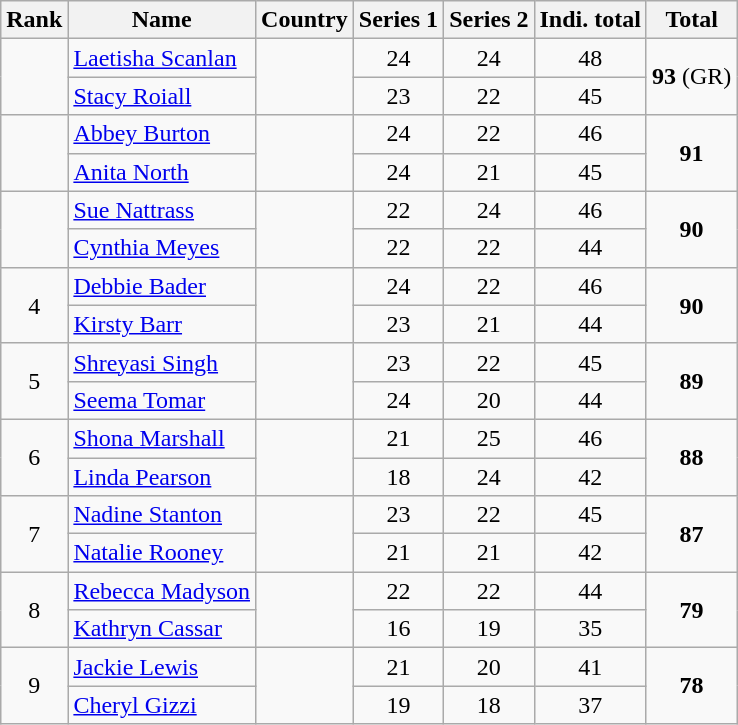<table class="wikitable sortable" style="text-align:center;">
<tr>
<th>Rank</th>
<th>Name</th>
<th>Country</th>
<th>Series 1</th>
<th>Series 2</th>
<th>Indi. total</th>
<th>Total</th>
</tr>
<tr>
<td rowspan=2></td>
<td align=left><a href='#'>Laetisha Scanlan</a></td>
<td rowspan=2></td>
<td>24</td>
<td>24</td>
<td>48</td>
<td rowspan=2><strong>93</strong> (GR)</td>
</tr>
<tr>
<td align=left><a href='#'>Stacy Roiall</a></td>
<td>23</td>
<td>22</td>
<td>45</td>
</tr>
<tr>
<td rowspan=2></td>
<td align=left><a href='#'>Abbey Burton</a></td>
<td rowspan=2></td>
<td>24</td>
<td>22</td>
<td>46</td>
<td rowspan=2><strong>91</strong></td>
</tr>
<tr>
<td align=left><a href='#'>Anita North</a></td>
<td>24</td>
<td>21</td>
<td>45</td>
</tr>
<tr>
<td rowspan=2></td>
<td align=left><a href='#'>Sue Nattrass</a></td>
<td rowspan=2></td>
<td>22</td>
<td>24</td>
<td>46</td>
<td rowspan=2><strong>90</strong></td>
</tr>
<tr>
<td align=left><a href='#'>Cynthia Meyes</a></td>
<td>22</td>
<td>22</td>
<td>44</td>
</tr>
<tr>
<td rowspan=2>4</td>
<td align=left><a href='#'>Debbie Bader</a></td>
<td rowspan=2></td>
<td>24</td>
<td>22</td>
<td>46</td>
<td rowspan=2><strong>90</strong></td>
</tr>
<tr>
<td align=left><a href='#'>Kirsty Barr</a></td>
<td>23</td>
<td>21</td>
<td>44</td>
</tr>
<tr>
<td rowspan=2>5</td>
<td align=left><a href='#'>Shreyasi Singh</a></td>
<td rowspan=2></td>
<td>23</td>
<td>22</td>
<td>45</td>
<td rowspan=2><strong>89</strong></td>
</tr>
<tr>
<td align=left><a href='#'>Seema Tomar</a></td>
<td>24</td>
<td>20</td>
<td>44</td>
</tr>
<tr>
<td rowspan=2>6</td>
<td align=left><a href='#'>Shona Marshall</a></td>
<td rowspan=2></td>
<td>21</td>
<td>25</td>
<td>46</td>
<td rowspan=2><strong>88</strong></td>
</tr>
<tr>
<td align=left><a href='#'>Linda Pearson</a></td>
<td>18</td>
<td>24</td>
<td>42</td>
</tr>
<tr>
<td rowspan=2>7</td>
<td align=left><a href='#'>Nadine Stanton</a></td>
<td rowspan=2></td>
<td>23</td>
<td>22</td>
<td>45</td>
<td rowspan=2><strong>87</strong></td>
</tr>
<tr>
<td align=left><a href='#'>Natalie Rooney</a></td>
<td>21</td>
<td>21</td>
<td>42</td>
</tr>
<tr>
<td rowspan=2>8</td>
<td align=left><a href='#'>Rebecca Madyson</a></td>
<td rowspan=2></td>
<td>22</td>
<td>22</td>
<td>44</td>
<td rowspan=2><strong>79</strong></td>
</tr>
<tr>
<td align=left><a href='#'>Kathryn Cassar</a></td>
<td>16</td>
<td>19</td>
<td>35</td>
</tr>
<tr>
<td rowspan=2>9</td>
<td align=left><a href='#'>Jackie Lewis</a></td>
<td rowspan=2></td>
<td>21</td>
<td>20</td>
<td>41</td>
<td rowspan=2><strong>78</strong></td>
</tr>
<tr>
<td align=left><a href='#'>Cheryl Gizzi</a></td>
<td>19</td>
<td>18</td>
<td>37</td>
</tr>
</table>
